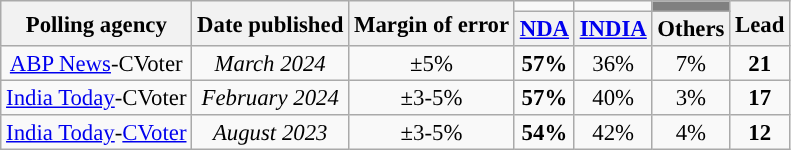<table class="wikitable sortable" style="text-align:center;font-size:95%;line-height:16px">
<tr>
<th rowspan="2">Polling agency</th>
<th rowspan="2">Date published</th>
<th rowspan="2">Margin of error</th>
<td></td>
<td></td>
<td bgcolor="grey"></td>
<th rowspan="2">Lead</th>
</tr>
<tr>
<th><a href='#'>NDA</a></th>
<th><a href='#'>INDIA</a></th>
<th>Others</th>
</tr>
<tr>
<td><a href='#'>ABP News</a>-CVoter</td>
<td><em>March 2024</em></td>
<td>±5%</td>
<td bgcolor=><strong>57%</strong></td>
<td>36%</td>
<td>7%</td>
<td bgcolor=><strong>21</strong></td>
</tr>
<tr>
<td><a href='#'>India Today</a>-CVoter</td>
<td><em>February 2024</em></td>
<td>±3-5%</td>
<td><strong>57%</strong></td>
<td>40%</td>
<td>3%</td>
<td><strong>17</strong></td>
</tr>
<tr>
<td><a href='#'>India Today</a>-<a href='#'>CVoter</a></td>
<td><em>August 2023</em></td>
<td>±3-5%</td>
<td><strong>54%</strong></td>
<td>42%</td>
<td>4%</td>
<td><strong>12</strong></td>
</tr>
</table>
